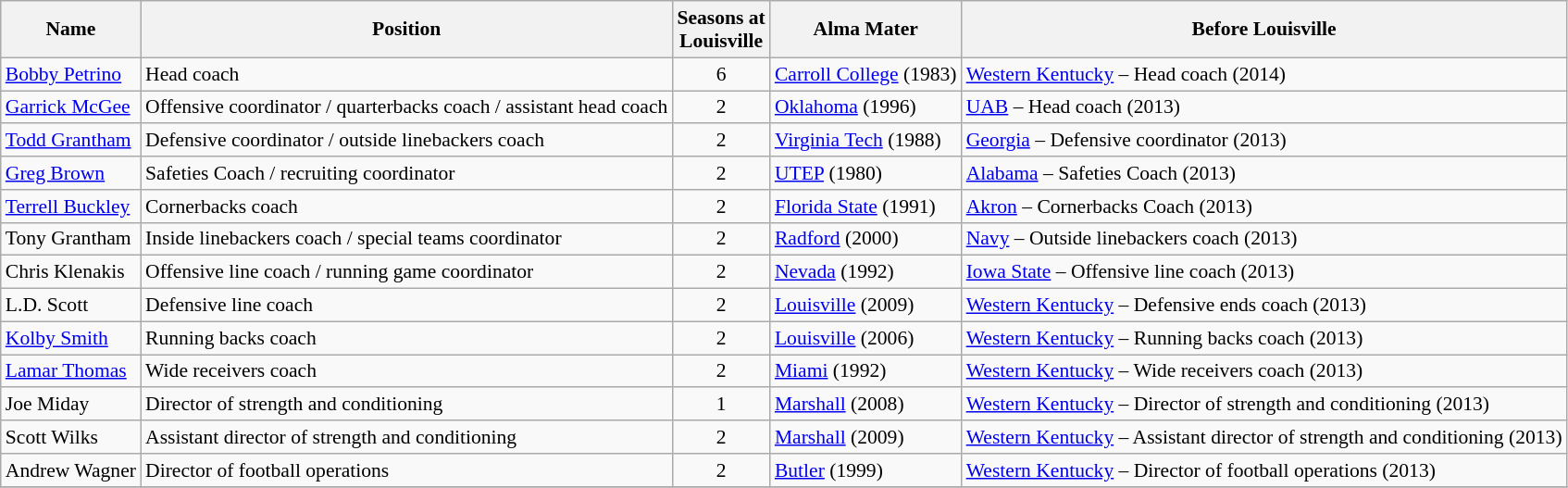<table class="wikitable" border="1" style="font-size:90%;">
<tr>
<th>Name</th>
<th>Position</th>
<th>Seasons at<br>Louisville</th>
<th>Alma Mater</th>
<th>Before Louisville</th>
</tr>
<tr>
<td><a href='#'>Bobby Petrino</a></td>
<td>Head coach</td>
<td align=center>6</td>
<td><a href='#'>Carroll College</a> (1983)</td>
<td><a href='#'>Western Kentucky</a> – Head coach (2014)</td>
</tr>
<tr>
<td><a href='#'>Garrick McGee</a></td>
<td>Offensive coordinator / quarterbacks coach / assistant head coach</td>
<td align=center>2</td>
<td><a href='#'>Oklahoma</a> (1996)</td>
<td><a href='#'>UAB</a> – Head coach (2013)</td>
</tr>
<tr>
<td><a href='#'>Todd Grantham</a></td>
<td>Defensive coordinator / outside linebackers coach</td>
<td align=center>2</td>
<td><a href='#'>Virginia Tech</a> (1988)</td>
<td><a href='#'>Georgia</a> – Defensive coordinator (2013)</td>
</tr>
<tr>
<td><a href='#'>Greg Brown</a></td>
<td>Safeties Coach / recruiting coordinator</td>
<td align=center>2</td>
<td><a href='#'>UTEP</a> (1980)</td>
<td><a href='#'>Alabama</a> – Safeties Coach (2013)</td>
</tr>
<tr>
<td><a href='#'>Terrell Buckley</a></td>
<td>Cornerbacks coach</td>
<td align=center>2</td>
<td><a href='#'>Florida State</a> (1991)</td>
<td><a href='#'>Akron</a> – Cornerbacks Coach (2013)</td>
</tr>
<tr>
<td>Tony Grantham</td>
<td>Inside linebackers coach / special teams coordinator</td>
<td align=center>2</td>
<td><a href='#'>Radford</a> (2000)</td>
<td><a href='#'>Navy</a> – Outside linebackers coach (2013)</td>
</tr>
<tr>
<td>Chris Klenakis</td>
<td>Offensive line coach / running game coordinator</td>
<td align=center>2</td>
<td><a href='#'>Nevada</a> (1992)</td>
<td><a href='#'>Iowa State</a> – Offensive line coach (2013)</td>
</tr>
<tr>
<td>L.D. Scott</td>
<td>Defensive line coach</td>
<td align=center>2</td>
<td><a href='#'>Louisville</a> (2009)</td>
<td><a href='#'>Western Kentucky</a> – Defensive ends coach (2013)</td>
</tr>
<tr>
<td><a href='#'>Kolby Smith</a></td>
<td>Running backs coach</td>
<td align=center>2</td>
<td><a href='#'>Louisville</a> (2006)</td>
<td><a href='#'>Western Kentucky</a> – Running backs coach (2013)</td>
</tr>
<tr>
<td><a href='#'>Lamar Thomas</a></td>
<td>Wide receivers coach</td>
<td align=center>2</td>
<td><a href='#'>Miami</a> (1992)</td>
<td><a href='#'>Western Kentucky</a> – Wide receivers coach (2013)</td>
</tr>
<tr>
<td>Joe Miday</td>
<td>Director of strength and conditioning</td>
<td align=center>1</td>
<td><a href='#'>Marshall</a> (2008)</td>
<td><a href='#'>Western Kentucky</a> – Director of strength and conditioning (2013)</td>
</tr>
<tr>
<td>Scott Wilks</td>
<td>Assistant director of strength and conditioning</td>
<td align=center>2</td>
<td><a href='#'>Marshall</a> (2009)</td>
<td><a href='#'>Western Kentucky</a> – Assistant director of strength and conditioning (2013)</td>
</tr>
<tr>
<td>Andrew Wagner</td>
<td>Director of football operations</td>
<td align=center>2</td>
<td><a href='#'>Butler</a> (1999)</td>
<td><a href='#'>Western Kentucky</a> – Director of football operations (2013)</td>
</tr>
<tr>
</tr>
</table>
